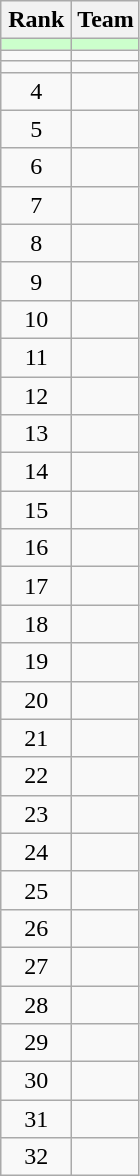<table class="wikitable">
<tr>
<th style="width: 40px;">Rank</th>
<th>Team</th>
</tr>
<tr style="background: #CCFFCC;">
<td style="text-align: center;"></td>
<td></td>
</tr>
<tr>
<td style="text-align: center;"></td>
<td></td>
</tr>
<tr>
<td style="text-align: center;"></td>
<td></td>
</tr>
<tr>
<td style="text-align: center;">4</td>
<td></td>
</tr>
<tr>
<td style="text-align: center;">5</td>
<td></td>
</tr>
<tr>
<td style="text-align: center;">6</td>
<td></td>
</tr>
<tr>
<td style="text-align: center;">7</td>
<td></td>
</tr>
<tr>
<td style="text-align: center;">8</td>
<td></td>
</tr>
<tr>
<td style="text-align: center;">9</td>
<td></td>
</tr>
<tr>
<td style="text-align: center;">10</td>
<td></td>
</tr>
<tr>
<td style="text-align: center;">11</td>
<td></td>
</tr>
<tr>
<td style="text-align: center;">12</td>
<td></td>
</tr>
<tr>
<td style="text-align: center;">13</td>
<td></td>
</tr>
<tr>
<td style="text-align: center;">14</td>
<td></td>
</tr>
<tr>
<td style="text-align: center;">15</td>
<td></td>
</tr>
<tr>
<td style="text-align: center;">16</td>
<td></td>
</tr>
<tr>
<td style="text-align: center;">17</td>
<td></td>
</tr>
<tr>
<td style="text-align: center;">18</td>
<td></td>
</tr>
<tr>
<td style="text-align: center;">19</td>
<td></td>
</tr>
<tr>
<td style="text-align: center;">20</td>
<td></td>
</tr>
<tr>
<td style="text-align: center;">21</td>
<td></td>
</tr>
<tr>
<td style="text-align: center;">22</td>
<td></td>
</tr>
<tr>
<td style="text-align: center;">23</td>
<td></td>
</tr>
<tr>
<td style="text-align: center;">24</td>
<td></td>
</tr>
<tr>
<td style="text-align: center;">25</td>
<td></td>
</tr>
<tr>
<td style="text-align: center;">26</td>
<td></td>
</tr>
<tr>
<td style="text-align: center;">27</td>
<td></td>
</tr>
<tr>
<td style="text-align: center;">28</td>
<td></td>
</tr>
<tr>
<td style="text-align: center;">29</td>
<td></td>
</tr>
<tr>
<td style="text-align: center;">30</td>
<td></td>
</tr>
<tr>
<td style="text-align: center;">31</td>
<td></td>
</tr>
<tr>
<td style="text-align: center;">32</td>
<td></td>
</tr>
</table>
